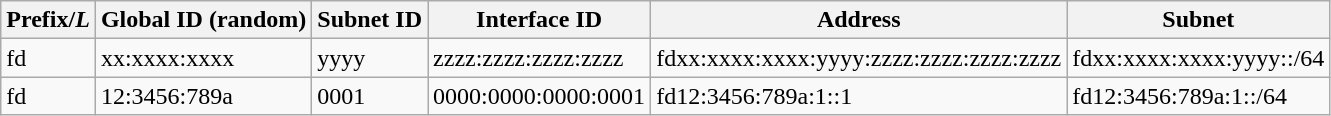<table class="wikitable">
<tr>
<th>Prefix/<em>L</em></th>
<th>Global ID (random)</th>
<th>Subnet ID</th>
<th>Interface ID</th>
<th>Address</th>
<th>Subnet</th>
</tr>
<tr>
<td>fd</td>
<td>xx:xxxx:xxxx</td>
<td>yyyy</td>
<td>zzzz:zzzz:zzzz:zzzz</td>
<td>fdxx:xxxx:xxxx:yyyy:zzzz:zzzz:zzzz:zzzz</td>
<td>fdxx:xxxx:xxxx:yyyy::/64</td>
</tr>
<tr>
<td>fd</td>
<td>12:3456:789a</td>
<td>0001</td>
<td>0000:0000:0000:0001</td>
<td>fd12:3456:789a:1::1</td>
<td>fd12:3456:789a:1::/64</td>
</tr>
</table>
